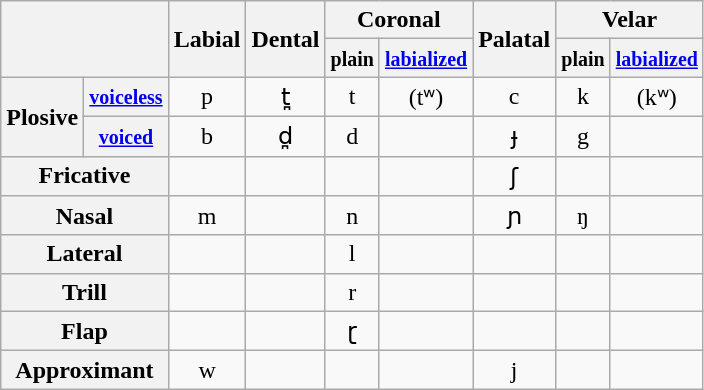<table class="wikitable IPA" style="text-align: center;">
<tr>
<th colspan="2" rowspan="2"></th>
<th rowspan="2">Labial</th>
<th rowspan="2">Dental</th>
<th colspan="2">Coronal</th>
<th rowspan="2">Palatal</th>
<th colspan="2">Velar</th>
</tr>
<tr>
<th><small>plain</small></th>
<th><a href='#'><small>labialized</small></a></th>
<th><small>plain</small></th>
<th><a href='#'><small>labialized</small></a></th>
</tr>
<tr>
<th rowspan="2">Plosive</th>
<th><a href='#'><small>voiceless</small></a></th>
<td>p</td>
<td>t̪</td>
<td>t</td>
<td>(tʷ)</td>
<td>c</td>
<td>k</td>
<td>(kʷ)</td>
</tr>
<tr>
<th><a href='#'><small>voiced</small></a></th>
<td>b</td>
<td>d̪</td>
<td>d</td>
<td></td>
<td>ɟ</td>
<td>g</td>
<td></td>
</tr>
<tr>
<th colspan="2">Fricative</th>
<td></td>
<td></td>
<td></td>
<td></td>
<td>ʃ</td>
<td></td>
<td></td>
</tr>
<tr>
<th colspan="2">Nasal</th>
<td>m</td>
<td></td>
<td>n</td>
<td></td>
<td>ɲ</td>
<td>ŋ</td>
<td></td>
</tr>
<tr>
<th colspan="2">Lateral</th>
<td></td>
<td></td>
<td>l</td>
<td></td>
<td></td>
<td></td>
<td></td>
</tr>
<tr>
<th colspan="2">Trill</th>
<td></td>
<td></td>
<td>r</td>
<td></td>
<td></td>
<td></td>
<td></td>
</tr>
<tr>
<th colspan="2">Flap</th>
<td></td>
<td></td>
<td>ɽ</td>
<td></td>
<td></td>
<td></td>
<td></td>
</tr>
<tr>
<th colspan="2">Approximant</th>
<td>w</td>
<td></td>
<td></td>
<td></td>
<td>j</td>
<td></td>
<td></td>
</tr>
</table>
